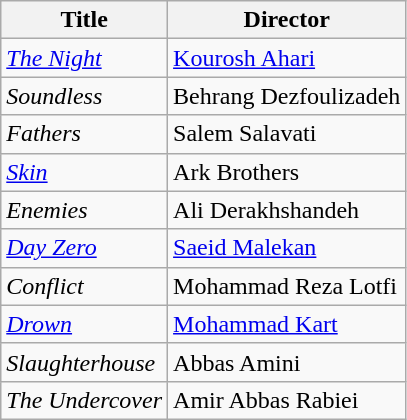<table class="wikitable sortable">
<tr>
<th>Title</th>
<th>Director</th>
</tr>
<tr>
<td><a href='#'><em>The Night</em></a></td>
<td><a href='#'>Kourosh Ahari</a></td>
</tr>
<tr>
<td><em>Soundless</em></td>
<td>Behrang Dezfoulizadeh</td>
</tr>
<tr>
<td><em>Fathers</em></td>
<td>Salem Salavati</td>
</tr>
<tr>
<td><em><a href='#'>Skin</a></em></td>
<td>Ark Brothers</td>
</tr>
<tr>
<td><em>Enemies</em></td>
<td>Ali Derakhshandeh</td>
</tr>
<tr>
<td><a href='#'><em>Day Zero</em></a></td>
<td><a href='#'>Saeid Malekan</a></td>
</tr>
<tr>
<td><em>Conflict</em></td>
<td>Mohammad Reza Lotfi</td>
</tr>
<tr>
<td><em><a href='#'>Drown</a></em></td>
<td><a href='#'>Mohammad Kart</a></td>
</tr>
<tr>
<td><em>Slaughterhouse</em></td>
<td>Abbas Amini</td>
</tr>
<tr>
<td><em>The Undercover</em></td>
<td>Amir Abbas Rabiei</td>
</tr>
</table>
